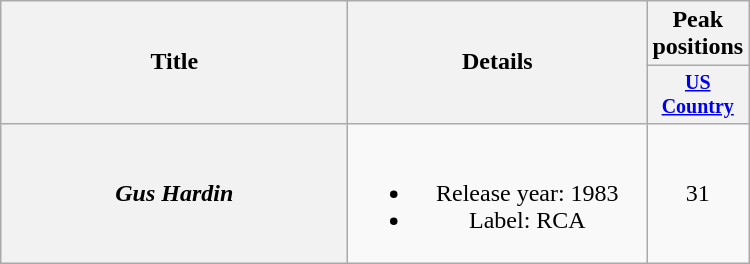<table class="wikitable plainrowheaders" style=text-align:center;>
<tr>
<th scope="col" rowspan="2" style="width:14em;">Title</th>
<th scope="col" rowspan="2" style="width:12em;">Details</th>
<th scope="col">Peak positions</th>
</tr>
<tr style="font-size:smaller;">
<th width="40"><a href='#'>US Country</a><br></th>
</tr>
<tr>
<th scope="row"><em>Gus Hardin</em></th>
<td><br><ul><li>Release year: 1983</li><li>Label: RCA</li></ul></td>
<td>31</td>
</tr>
</table>
